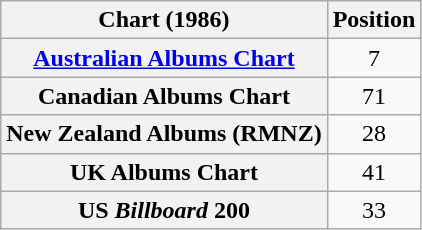<table class="wikitable plainrowheaders" style="text-align:center;">
<tr>
<th>Chart (1986)</th>
<th>Position</th>
</tr>
<tr>
<th scope="row"><a href='#'>Australian Albums Chart</a></th>
<td>7</td>
</tr>
<tr>
<th scope="row">Canadian Albums Chart</th>
<td>71</td>
</tr>
<tr>
<th scope="row">New Zealand Albums (RMNZ)</th>
<td>28</td>
</tr>
<tr>
<th scope="row">UK Albums Chart</th>
<td>41</td>
</tr>
<tr>
<th scope="row">US <em>Billboard</em> 200</th>
<td>33</td>
</tr>
</table>
